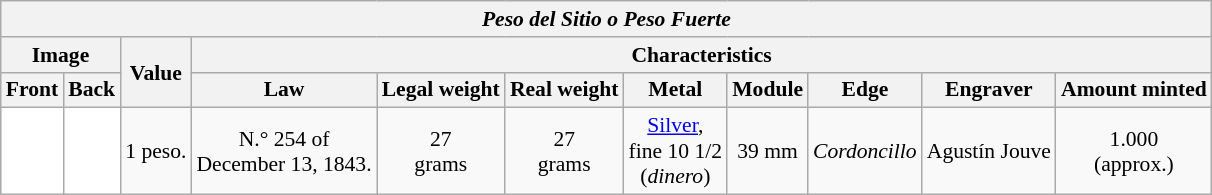<table class="wikitable" align="center" style="font-size: 90%">
<tr>
<th colspan="11"><strong><em>Peso del Sitio<em> o </em>Peso Fuerte</em></strong></th>
</tr>
<tr>
<th colspan="2">Image</th>
<th rowspan="2">Value</th>
<th colspan="8">Characteristics</th>
</tr>
<tr>
<th>Front</th>
<th>Back</th>
<th>Law</th>
<th>Legal weight</th>
<th>Real weight</th>
<th>Metal</th>
<th>Module</th>
<th>Edge</th>
<th>Engraver</th>
<th>Amount minted</th>
</tr>
<tr>
<td align="center" bgcolor="#FFFFFF"></td>
<td align="center" bgcolor="#FFFFFF"></td>
<td style="text-align: center;">1 peso.</td>
<td style="text-align: center;">N.° 254 of<br>December 13, 1843.</td>
<td style="text-align: center;">27<br>grams</td>
<td style="text-align: center;">27<br>grams</td>
<td style="text-align: center;"><a href='#'>Silver</a>,<br>fine 10 1/2<br>(<em>dinero</em>)</td>
<td style="text-align: center;">39 mm</td>
<td style="text-align: center;"><em>Cordoncillo</em></td>
<td style="text-align: center;">Agustín Jouve</td>
<td style="text-align: center;">1.000<br>(approx.)</td>
</tr>
</table>
